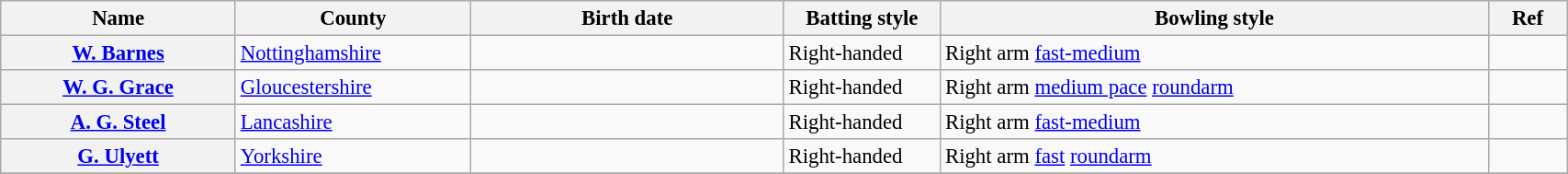<table class="wikitable plainrowheaders" style="font-size:95%; width:90%;">
<tr>
<th scope="col" width="15%">Name</th>
<th scope="col" width="15%">County</th>
<th scope="col" width="20%">Birth date</th>
<th scope="col" width="10%">Batting style</th>
<th scope="col" width="35%">Bowling style</th>
<th scope="col" width="5%">Ref</th>
</tr>
<tr>
<th scope="row"><a href='#'>W. Barnes</a></th>
<td><a href='#'>Nottinghamshire</a></td>
<td></td>
<td>Right-handed</td>
<td>Right arm <a href='#'>fast-medium</a></td>
<td></td>
</tr>
<tr>
<th scope="row"><a href='#'>W. G. Grace</a></th>
<td><a href='#'>Gloucestershire</a></td>
<td></td>
<td>Right-handed</td>
<td>Right arm <a href='#'>medium pace</a> <a href='#'>roundarm</a></td>
<td></td>
</tr>
<tr>
<th scope="row"><a href='#'>A. G. Steel</a></th>
<td><a href='#'>Lancashire</a></td>
<td></td>
<td>Right-handed</td>
<td>Right arm <a href='#'>fast-medium</a></td>
<td></td>
</tr>
<tr>
<th scope="row"><a href='#'>G. Ulyett</a></th>
<td><a href='#'>Yorkshire</a></td>
<td></td>
<td>Right-handed</td>
<td>Right arm <a href='#'>fast</a> <a href='#'>roundarm</a></td>
<td></td>
</tr>
<tr>
</tr>
</table>
